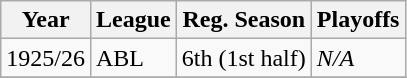<table class="wikitable">
<tr>
<th>Year</th>
<th>League</th>
<th>Reg. Season</th>
<th>Playoffs</th>
</tr>
<tr>
<td>1925/26</td>
<td>ABL</td>
<td>6th (1st half)</td>
<td><em>N/A</em></td>
</tr>
<tr>
</tr>
</table>
